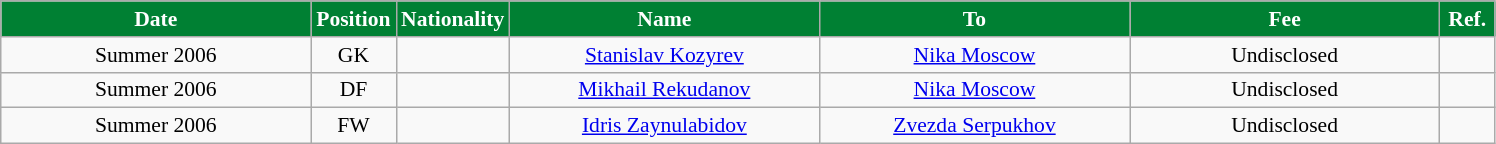<table class="wikitable"  style="text-align:center; font-size:90%; ">
<tr>
<th style="background:#008033; color:white; width:200px;">Date</th>
<th style="background:#008033; color:white; width:50px;">Position</th>
<th style="background:#008033; color:white; width:50px;">Nationality</th>
<th style="background:#008033; color:white; width:200px;">Name</th>
<th style="background:#008033; color:white; width:200px;">To</th>
<th style="background:#008033; color:white; width:200px;">Fee</th>
<th style="background:#008033; color:white; width:30px;">Ref.</th>
</tr>
<tr>
<td>Summer 2006</td>
<td>GK</td>
<td></td>
<td><a href='#'>Stanislav Kozyrev</a></td>
<td><a href='#'>Nika Moscow</a></td>
<td>Undisclosed</td>
<td></td>
</tr>
<tr>
<td>Summer 2006</td>
<td>DF</td>
<td></td>
<td><a href='#'>Mikhail Rekudanov</a></td>
<td><a href='#'>Nika Moscow</a></td>
<td>Undisclosed</td>
<td></td>
</tr>
<tr>
<td>Summer 2006</td>
<td>FW</td>
<td></td>
<td><a href='#'>Idris Zaynulabidov</a></td>
<td><a href='#'>Zvezda Serpukhov</a></td>
<td>Undisclosed</td>
<td></td>
</tr>
</table>
